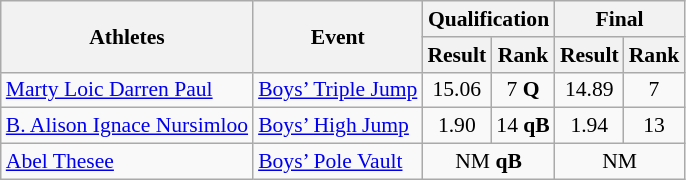<table class="wikitable" border="1" style="font-size:90%">
<tr>
<th rowspan=2>Athletes</th>
<th rowspan=2>Event</th>
<th colspan=2>Qualification</th>
<th colspan=2>Final</th>
</tr>
<tr>
<th>Result</th>
<th>Rank</th>
<th>Result</th>
<th>Rank</th>
</tr>
<tr>
<td><a href='#'>Marty Loic Darren Paul</a></td>
<td><a href='#'>Boys’ Triple Jump</a></td>
<td align=center>15.06</td>
<td align=center>7 <strong>Q</strong></td>
<td align=center>14.89</td>
<td align=center>7</td>
</tr>
<tr>
<td><a href='#'>B. Alison Ignace Nursimloo</a></td>
<td><a href='#'>Boys’ High Jump</a></td>
<td align=center>1.90</td>
<td align=center>14 <strong>qB</strong></td>
<td align=center>1.94</td>
<td align=center>13</td>
</tr>
<tr>
<td><a href='#'>Abel Thesee</a></td>
<td><a href='#'>Boys’ Pole Vault</a></td>
<td align=center colspan=2>NM <strong>qB</strong></td>
<td align=center colspan=2>NM</td>
</tr>
</table>
